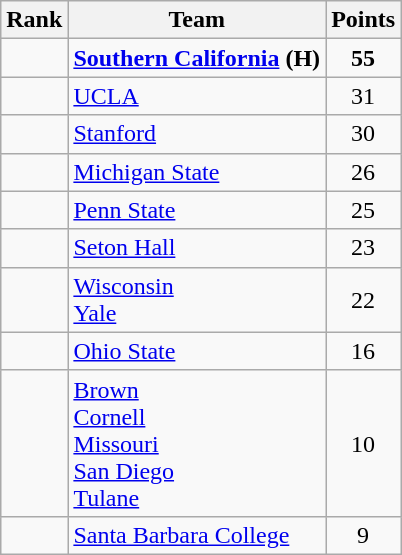<table class="wikitable sortable" style="text-align:center">
<tr>
<th>Rank</th>
<th>Team</th>
<th>Points</th>
</tr>
<tr>
<td></td>
<td align="left"><strong><a href='#'>Southern California</a></strong> <strong>(H)</strong></td>
<td><strong>55</strong></td>
</tr>
<tr>
<td></td>
<td align="left"><a href='#'>UCLA</a></td>
<td>31</td>
</tr>
<tr>
<td></td>
<td align="left"><a href='#'>Stanford</a></td>
<td>30</td>
</tr>
<tr>
<td></td>
<td align="left"><a href='#'>Michigan State</a></td>
<td>26</td>
</tr>
<tr>
<td></td>
<td align="left"><a href='#'>Penn State</a></td>
<td>25</td>
</tr>
<tr>
<td></td>
<td align="left"><a href='#'>Seton Hall</a></td>
<td>23</td>
</tr>
<tr>
<td></td>
<td align="left"><a href='#'>Wisconsin</a><br><a href='#'>Yale</a></td>
<td>22</td>
</tr>
<tr>
<td></td>
<td align="left"><a href='#'>Ohio State</a></td>
<td>16</td>
</tr>
<tr>
<td></td>
<td align="left"><a href='#'>Brown</a><br><a href='#'>Cornell</a><br><a href='#'>Missouri</a><br><a href='#'>San Diego</a><br><a href='#'>Tulane</a></td>
<td>10</td>
</tr>
<tr>
<td></td>
<td align="left"><a href='#'>Santa Barbara College</a></td>
<td>9</td>
</tr>
</table>
